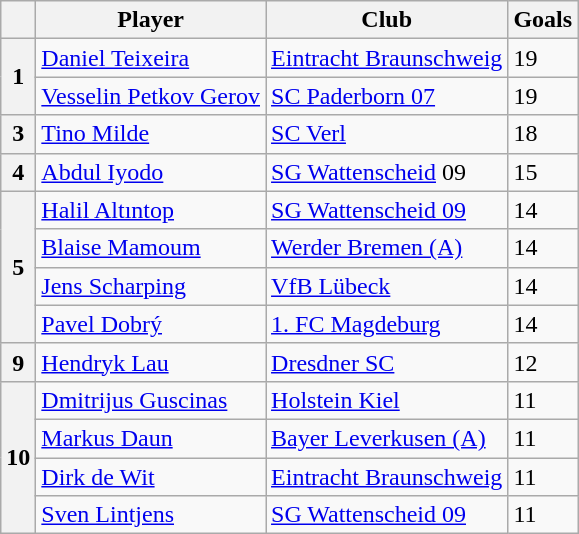<table class="wikitable">
<tr>
<th></th>
<th>Player</th>
<th>Club</th>
<th>Goals</th>
</tr>
<tr>
<th rowspan=2>1</th>
<td> <a href='#'>Daniel Teixeira</a></td>
<td><a href='#'>Eintracht Braunschweig</a></td>
<td>19</td>
</tr>
<tr>
<td> <a href='#'>Vesselin Petkov Gerov</a></td>
<td><a href='#'>SC Paderborn 07</a></td>
<td>19</td>
</tr>
<tr>
<th>3</th>
<td> <a href='#'>Tino Milde</a></td>
<td><a href='#'>SC Verl</a></td>
<td>18</td>
</tr>
<tr>
<th>4</th>
<td> <a href='#'>Abdul Iyodo</a></td>
<td><a href='#'>SG Wattenscheid</a> 09</td>
<td>15</td>
</tr>
<tr>
<th rowspan=4>5</th>
<td> <a href='#'>Halil Altıntop</a></td>
<td><a href='#'>SG Wattenscheid 09</a></td>
<td>14</td>
</tr>
<tr>
<td> <a href='#'>Blaise Mamoum</a></td>
<td><a href='#'>Werder Bremen (A)</a></td>
<td>14</td>
</tr>
<tr>
<td> <a href='#'>Jens Scharping</a></td>
<td><a href='#'>VfB Lübeck</a></td>
<td>14</td>
</tr>
<tr>
<td> <a href='#'>Pavel Dobrý</a></td>
<td><a href='#'>1. FC Magdeburg</a></td>
<td>14</td>
</tr>
<tr>
<th>9</th>
<td> <a href='#'>Hendryk Lau</a></td>
<td><a href='#'>Dresdner SC</a></td>
<td>12</td>
</tr>
<tr>
<th rowspan=4>10</th>
<td> <a href='#'>Dmitrijus Guscinas</a></td>
<td><a href='#'>Holstein Kiel</a></td>
<td>11</td>
</tr>
<tr>
<td> <a href='#'>Markus Daun</a></td>
<td><a href='#'>Bayer Leverkusen (A)</a></td>
<td>11</td>
</tr>
<tr>
<td> <a href='#'>Dirk de Wit</a></td>
<td><a href='#'>Eintracht Braunschweig</a></td>
<td>11</td>
</tr>
<tr>
<td> <a href='#'>Sven Lintjens</a></td>
<td><a href='#'>SG Wattenscheid 09</a></td>
<td>11</td>
</tr>
</table>
